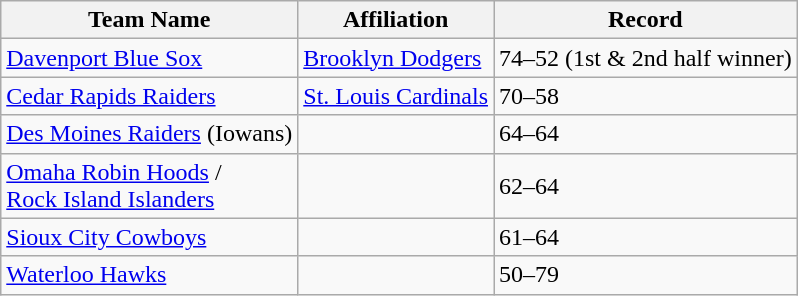<table class="wikitable">
<tr>
<th>Team Name</th>
<th>Affiliation</th>
<th>Record</th>
</tr>
<tr>
<td><a href='#'>Davenport Blue Sox</a></td>
<td><a href='#'>Brooklyn Dodgers</a></td>
<td>74–52 (1st & 2nd half winner)</td>
</tr>
<tr>
<td><a href='#'>Cedar Rapids Raiders</a></td>
<td><a href='#'>St. Louis Cardinals</a></td>
<td>70–58</td>
</tr>
<tr>
<td><a href='#'>Des Moines Raiders</a> (Iowans)</td>
<td></td>
<td>64–64</td>
</tr>
<tr>
<td><a href='#'>Omaha Robin Hoods</a> /<br><a href='#'>Rock Island Islanders</a></td>
<td></td>
<td>62–64</td>
</tr>
<tr>
<td><a href='#'>Sioux City Cowboys</a></td>
<td></td>
<td>61–64</td>
</tr>
<tr>
<td><a href='#'>Waterloo Hawks</a></td>
<td></td>
<td>50–79</td>
</tr>
</table>
